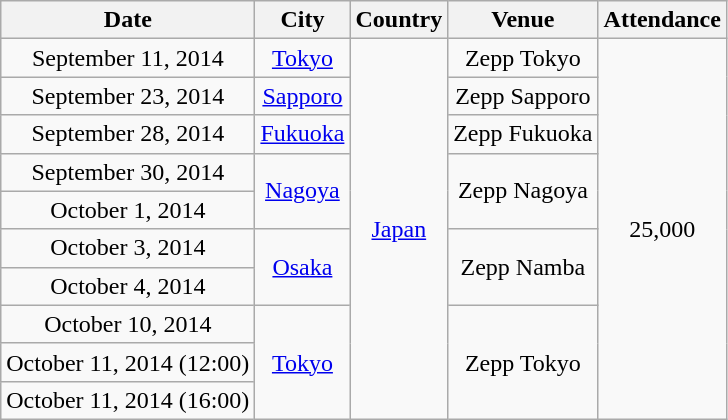<table class="wikitable" style="text-align:center;">
<tr>
<th>Date</th>
<th>City</th>
<th>Country</th>
<th>Venue</th>
<th>Attendance</th>
</tr>
<tr>
<td>September 11, 2014</td>
<td><a href='#'>Tokyo</a></td>
<td rowspan=10><a href='#'>Japan</a></td>
<td>Zepp Tokyo</td>
<td rowspan=10>25,000</td>
</tr>
<tr>
<td>September 23, 2014</td>
<td><a href='#'>Sapporo</a></td>
<td>Zepp Sapporo</td>
</tr>
<tr>
<td>September 28, 2014</td>
<td><a href='#'>Fukuoka</a></td>
<td>Zepp Fukuoka</td>
</tr>
<tr>
<td>September 30, 2014</td>
<td rowspan=2><a href='#'>Nagoya</a></td>
<td rowspan=2>Zepp Nagoya</td>
</tr>
<tr>
<td>October 1, 2014</td>
</tr>
<tr>
<td>October 3, 2014</td>
<td rowspan=2><a href='#'>Osaka</a></td>
<td rowspan=2>Zepp Namba</td>
</tr>
<tr>
<td>October 4, 2014</td>
</tr>
<tr>
<td>October 10, 2014</td>
<td rowspan=3><a href='#'>Tokyo</a></td>
<td rowspan=3>Zepp Tokyo</td>
</tr>
<tr>
<td>October 11, 2014 (12:00)</td>
</tr>
<tr>
<td>October 11, 2014 (16:00)</td>
</tr>
</table>
